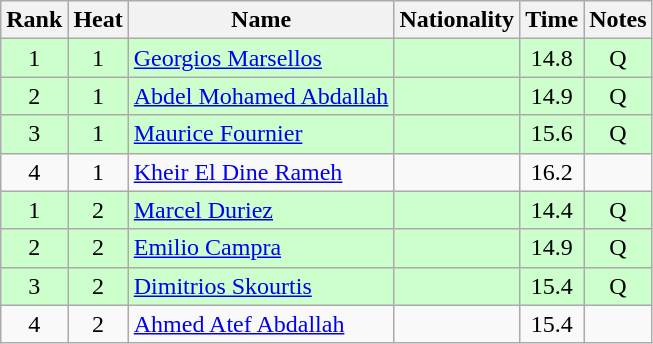<table class="wikitable sortable" style="text-align:center">
<tr>
<th>Rank</th>
<th>Heat</th>
<th>Name</th>
<th>Nationality</th>
<th>Time</th>
<th>Notes</th>
</tr>
<tr bgcolor=ccffcc>
<td>1</td>
<td>1</td>
<td align=left><a href='#'>Georgios Marsellos</a></td>
<td align=left></td>
<td>14.8</td>
<td>Q</td>
</tr>
<tr bgcolor=ccffcc>
<td>2</td>
<td>1</td>
<td align=left><a href='#'>Abdel Mohamed Abdallah</a></td>
<td align=left></td>
<td>14.9</td>
<td>Q</td>
</tr>
<tr bgcolor=ccffcc>
<td>3</td>
<td>1</td>
<td align=left><a href='#'>Maurice Fournier</a></td>
<td align=left></td>
<td>15.6</td>
<td>Q</td>
</tr>
<tr>
<td>4</td>
<td>1</td>
<td align=left><a href='#'>Kheir El Dine Rameh</a></td>
<td align=left></td>
<td>16.2</td>
<td></td>
</tr>
<tr bgcolor=ccffcc>
<td>1</td>
<td>2</td>
<td align=left><a href='#'>Marcel Duriez</a></td>
<td align=left></td>
<td>14.4</td>
<td>Q</td>
</tr>
<tr bgcolor=ccffcc>
<td>2</td>
<td>2</td>
<td align=left><a href='#'>Emilio Campra</a></td>
<td align=left></td>
<td>14.9</td>
<td>Q</td>
</tr>
<tr bgcolor=ccffcc>
<td>3</td>
<td>2</td>
<td align=left><a href='#'>Dimitrios Skourtis</a></td>
<td align=left></td>
<td>15.4</td>
<td>Q</td>
</tr>
<tr>
<td>4</td>
<td>2</td>
<td align=left><a href='#'>Ahmed Atef Abdallah</a></td>
<td align=left></td>
<td>15.4</td>
<td></td>
</tr>
</table>
